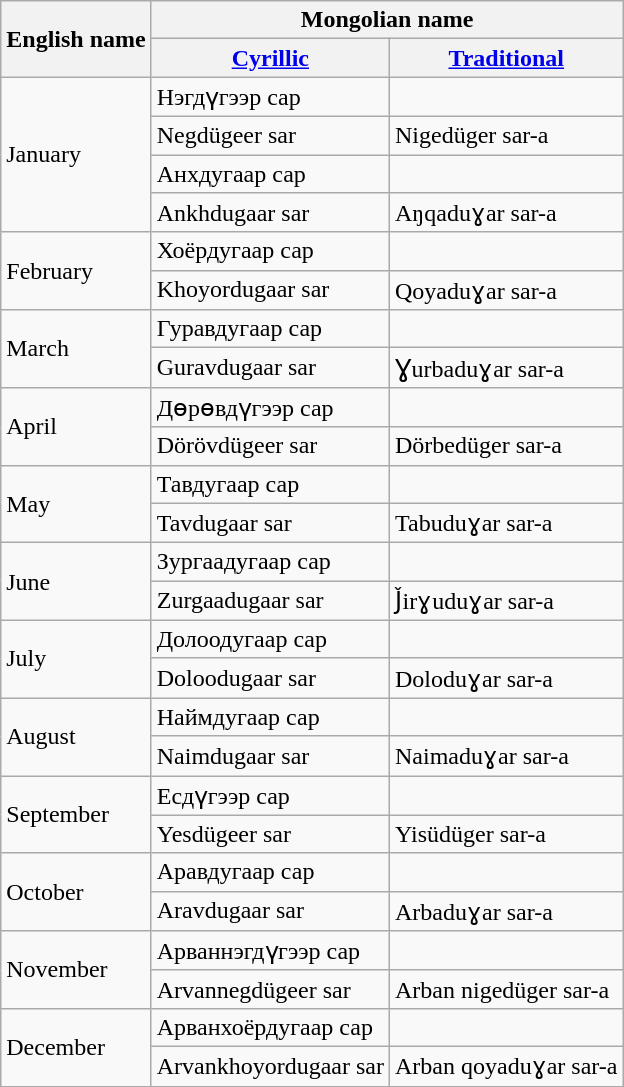<table class="wikitable">
<tr>
<th rowspan=2>English name</th>
<th colspan=2>Mongolian name</th>
</tr>
<tr>
<th><a href='#'>Cyrillic</a></th>
<th><a href='#'>Traditional</a></th>
</tr>
<tr>
<td rowspan=4>January</td>
<td>Нэгдүгээр сар</td>
<td></td>
</tr>
<tr>
<td>Negdügeer sar</td>
<td>Nigedüger sar-a</td>
</tr>
<tr>
<td>Анхдугаар сар</td>
<td></td>
</tr>
<tr>
<td>Ankhdugaar sar</td>
<td>Aŋqaduɣar sar-a</td>
</tr>
<tr>
<td rowspan=2>February</td>
<td>Хоёрдугаар сар</td>
<td></td>
</tr>
<tr>
<td>Khoyordugaar sar</td>
<td>Qoyaduɣar sar-a</td>
</tr>
<tr>
<td rowspan=2>March</td>
<td>Гуравдугаар сар</td>
<td></td>
</tr>
<tr>
<td>Guravdugaar sar</td>
<td>Ɣurbaduɣar sar-a</td>
</tr>
<tr>
<td rowspan=2>April</td>
<td>Дөрөвдүгээр сар</td>
<td></td>
</tr>
<tr>
<td>Dörövdügeer sar</td>
<td>Dörbedüger sar-a</td>
</tr>
<tr>
<td rowspan=2>May</td>
<td>Тавдугаар сар</td>
<td></td>
</tr>
<tr>
<td>Tavdugaar sar</td>
<td>Tabuduɣar sar-a</td>
</tr>
<tr>
<td rowspan=2>June</td>
<td>Зургаадугаар сар</td>
<td></td>
</tr>
<tr>
<td>Zurgaadugaar sar</td>
<td>J̌irɣuduɣar sar-a</td>
</tr>
<tr>
<td rowspan=2>July</td>
<td>Долоодугаар сар</td>
<td></td>
</tr>
<tr>
<td>Doloodugaar sar</td>
<td>Doloduɣar sar-a</td>
</tr>
<tr>
<td rowspan=2>August</td>
<td>Наймдугаар сар</td>
<td></td>
</tr>
<tr>
<td>Naimdugaar sar</td>
<td>Naimaduɣar sar-a</td>
</tr>
<tr>
<td rowspan=2>September</td>
<td>Есдүгээр сар</td>
<td></td>
</tr>
<tr>
<td>Yesdügeer sar</td>
<td>Yisüdüger sar-a</td>
</tr>
<tr>
<td rowspan=2>October</td>
<td>Аравдугаар сар</td>
<td></td>
</tr>
<tr>
<td>Aravdugaar sar</td>
<td>Arbaduɣar sar-a</td>
</tr>
<tr>
<td rowspan=2>November</td>
<td>Арваннэгдүгээр сар</td>
<td></td>
</tr>
<tr>
<td>Arvannegdügeer sar</td>
<td>Arban nigedüger sar-a</td>
</tr>
<tr>
<td rowspan=2>December</td>
<td>Арванхоёрдугаар сар</td>
<td></td>
</tr>
<tr>
<td>Arvankhoyordugaar sar</td>
<td>Arban qoyaduɣar sar-a</td>
</tr>
<tr>
</tr>
</table>
